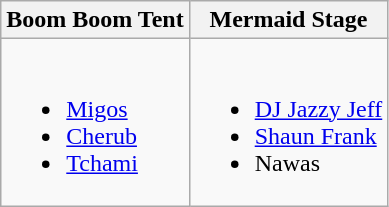<table class="wikitable">
<tr>
<th>Boom Boom Tent</th>
<th>Mermaid Stage</th>
</tr>
<tr valign="top">
<td><br><ul><li><a href='#'>Migos</a></li><li><a href='#'>Cherub</a></li><li><a href='#'>Tchami</a></li></ul></td>
<td><br><ul><li><a href='#'>DJ Jazzy Jeff</a></li><li><a href='#'>Shaun Frank</a></li><li>Nawas</li></ul></td>
</tr>
</table>
